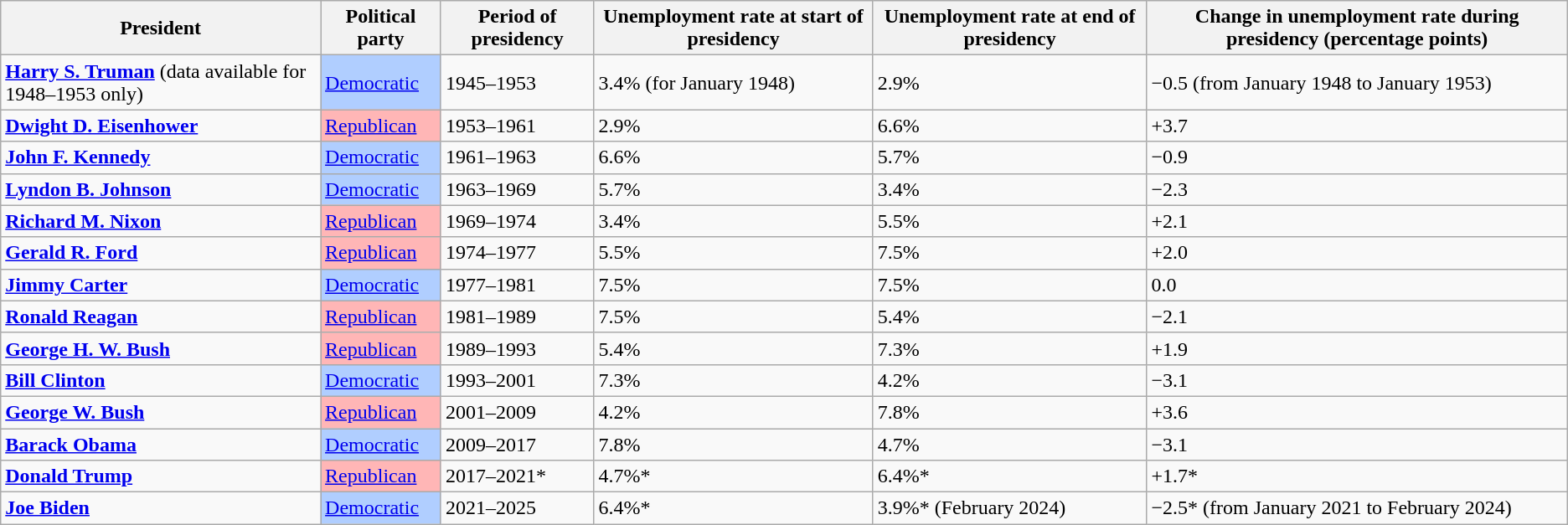<table class="wikitable sortable">
<tr>
<th>President</th>
<th>Political party</th>
<th>Period of presidency</th>
<th>Unemployment rate at start of presidency</th>
<th>Unemployment rate at end of presidency</th>
<th>Change in unemployment rate during presidency (percentage points)</th>
</tr>
<tr>
<td><strong><a href='#'>Harry S. Truman</a></strong> (data available for 1948–1953 only)</td>
<td style="background:#B0CEFF"><a href='#'>Democratic</a></td>
<td>1945–1953</td>
<td>3.4% (for January 1948)</td>
<td>2.9%</td>
<td> −0.5 (from January 1948 to January 1953)</td>
</tr>
<tr>
<td><strong><a href='#'>Dwight D. Eisenhower</a></strong></td>
<td style="background:#FFB6B6"><a href='#'>Republican</a></td>
<td>1953–1961</td>
<td>2.9%</td>
<td>6.6%</td>
<td> +3.7</td>
</tr>
<tr>
<td><strong><a href='#'>John F. Kennedy</a></strong></td>
<td style="background:#B0CEFF"><a href='#'>Democratic</a></td>
<td>1961–1963</td>
<td>6.6%</td>
<td>5.7%</td>
<td> −0.9</td>
</tr>
<tr>
<td><strong><a href='#'>Lyndon B. Johnson</a></strong></td>
<td style="background:#B0CEFF"><a href='#'>Democratic</a></td>
<td>1963–1969</td>
<td>5.7%</td>
<td>3.4%</td>
<td> −2.3</td>
</tr>
<tr>
<td><strong><a href='#'>Richard M. Nixon</a></strong></td>
<td style="background:#FFB6B6"><a href='#'>Republican</a></td>
<td>1969–1974</td>
<td>3.4%</td>
<td>5.5%</td>
<td> +2.1</td>
</tr>
<tr>
<td><strong><a href='#'>Gerald R. Ford</a></strong></td>
<td style="background:#FFB6B6"><a href='#'>Republican</a></td>
<td>1974–1977</td>
<td>5.5%</td>
<td>7.5%</td>
<td> +2.0</td>
</tr>
<tr>
<td><strong><a href='#'>Jimmy Carter</a></strong></td>
<td style="background:#B0CEFF"><a href='#'>Democratic</a></td>
<td>1977–1981</td>
<td>7.5%</td>
<td>7.5%</td>
<td> 0.0</td>
</tr>
<tr>
<td><strong><a href='#'>Ronald Reagan</a></strong></td>
<td style="background:#FFB6B6"><a href='#'>Republican</a></td>
<td>1981–1989</td>
<td>7.5%</td>
<td>5.4%</td>
<td> −2.1</td>
</tr>
<tr>
<td><strong><a href='#'>George H. W. Bush</a></strong></td>
<td style="background:#FFB6B6"><a href='#'>Republican</a></td>
<td>1989–1993</td>
<td>5.4%</td>
<td>7.3%</td>
<td> +1.9</td>
</tr>
<tr>
<td><strong><a href='#'>Bill Clinton</a></strong></td>
<td style="background:#B0CEFF"><a href='#'>Democratic</a></td>
<td>1993–2001</td>
<td>7.3%</td>
<td>4.2%</td>
<td> −3.1</td>
</tr>
<tr>
<td><strong><a href='#'>George W. Bush</a></strong></td>
<td style="background:#FFB6B6"><a href='#'>Republican</a></td>
<td>2001–2009</td>
<td>4.2%</td>
<td>7.8%</td>
<td> +3.6</td>
</tr>
<tr>
<td><strong><a href='#'>Barack Obama</a></strong></td>
<td style="background:#B0CEFF"><a href='#'>Democratic</a></td>
<td>2009–2017</td>
<td>7.8%</td>
<td>4.7%</td>
<td> −3.1</td>
</tr>
<tr>
<td><strong><a href='#'>Donald Trump</a></strong></td>
<td style="background:#FFB6B6"><a href='#'>Republican</a></td>
<td>2017–2021*</td>
<td>4.7%*</td>
<td>6.4%*</td>
<td> +1.7*</td>
</tr>
<tr>
<td><strong><a href='#'>Joe Biden</a></strong></td>
<td style="background:#B0CEFF"><a href='#'>Democratic</a></td>
<td>2021–2025</td>
<td>6.4%*</td>
<td>3.9%* (February 2024)</td>
<td> −2.5* (from January 2021 to February 2024)</td>
</tr>
</table>
